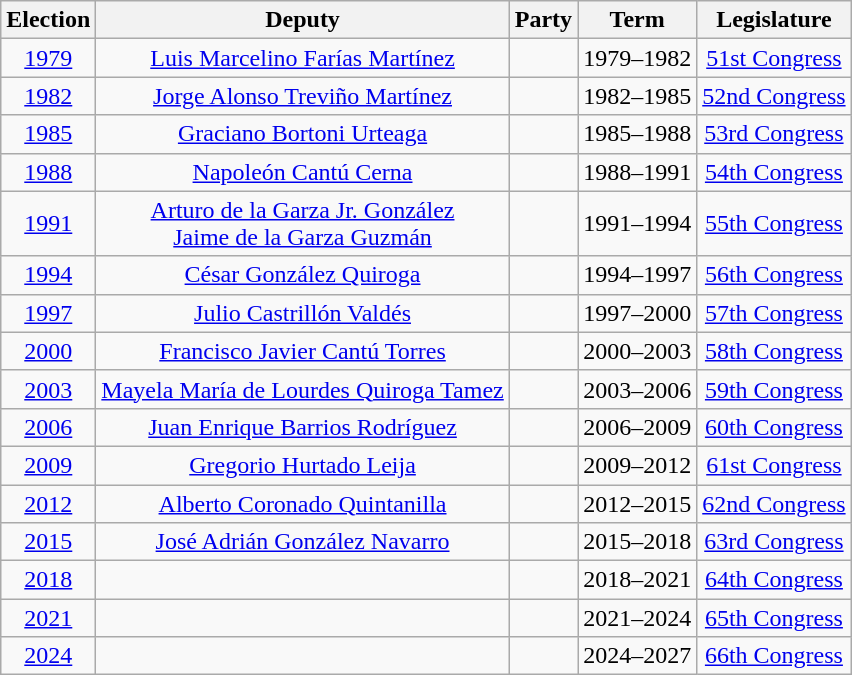<table class="wikitable sortable" style="text-align: center">
<tr>
<th>Election</th>
<th class="unsortable">Deputy</th>
<th class="unsortable">Party</th>
<th class="unsortable">Term</th>
<th class="unsortable">Legislature</th>
</tr>
<tr>
<td><a href='#'>1979</a></td>
<td><a href='#'>Luis Marcelino Farías Martínez</a></td>
<td></td>
<td>1979–1982</td>
<td><a href='#'>51st Congress</a></td>
</tr>
<tr>
<td><a href='#'>1982</a></td>
<td><a href='#'>Jorge Alonso Treviño Martínez</a></td>
<td></td>
<td>1982–1985</td>
<td><a href='#'>52nd Congress</a></td>
</tr>
<tr>
<td><a href='#'>1985</a></td>
<td><a href='#'>Graciano Bortoni Urteaga</a></td>
<td></td>
<td>1985–1988</td>
<td><a href='#'>53rd Congress</a></td>
</tr>
<tr>
<td><a href='#'>1988</a></td>
<td><a href='#'>Napoleón Cantú Cerna</a></td>
<td></td>
<td>1988–1991</td>
<td><a href='#'>54th Congress</a></td>
</tr>
<tr>
<td><a href='#'>1991</a></td>
<td><a href='#'>Arturo de la Garza Jr. González</a><br><a href='#'>Jaime de la Garza Guzmán</a></td>
<td></td>
<td>1991–1994</td>
<td><a href='#'>55th Congress</a></td>
</tr>
<tr>
<td><a href='#'>1994</a></td>
<td><a href='#'>César González Quiroga</a></td>
<td></td>
<td>1994–1997</td>
<td><a href='#'>56th Congress</a></td>
</tr>
<tr>
<td><a href='#'>1997</a></td>
<td><a href='#'>Julio Castrillón Valdés</a></td>
<td></td>
<td>1997–2000</td>
<td><a href='#'>57th Congress</a></td>
</tr>
<tr>
<td><a href='#'>2000</a></td>
<td><a href='#'>Francisco Javier Cantú Torres</a></td>
<td></td>
<td>2000–2003</td>
<td><a href='#'>58th Congress</a></td>
</tr>
<tr>
<td><a href='#'>2003</a></td>
<td><a href='#'>Mayela María de Lourdes Quiroga Tamez</a></td>
<td></td>
<td>2003–2006</td>
<td><a href='#'>59th Congress</a></td>
</tr>
<tr>
<td><a href='#'>2006</a></td>
<td><a href='#'>Juan Enrique Barrios Rodríguez</a></td>
<td></td>
<td>2006–2009</td>
<td><a href='#'>60th Congress</a></td>
</tr>
<tr>
<td><a href='#'>2009</a></td>
<td><a href='#'>Gregorio Hurtado Leija</a></td>
<td></td>
<td>2009–2012</td>
<td><a href='#'>61st Congress</a></td>
</tr>
<tr>
<td><a href='#'>2012</a></td>
<td><a href='#'>Alberto Coronado Quintanilla</a></td>
<td></td>
<td>2012–2015</td>
<td><a href='#'>62nd Congress</a></td>
</tr>
<tr>
<td><a href='#'>2015</a></td>
<td><a href='#'>José Adrián González Navarro</a></td>
<td></td>
<td>2015–2018</td>
<td><a href='#'>63rd Congress</a></td>
</tr>
<tr>
<td><a href='#'>2018</a></td>
<td></td>
<td></td>
<td>2018–2021</td>
<td><a href='#'>64th Congress</a></td>
</tr>
<tr>
<td><a href='#'>2021</a></td>
<td></td>
<td></td>
<td>2021–2024</td>
<td><a href='#'>65th Congress</a></td>
</tr>
<tr>
<td><a href='#'>2024</a></td>
<td></td>
<td></td>
<td>2024–2027</td>
<td><a href='#'>66th Congress</a></td>
</tr>
</table>
